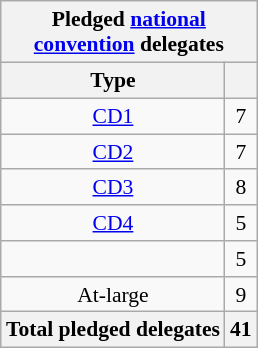<table class="wikitable sortable" style="float:right; padding:5px; text-align:center; font-size:90%">
<tr>
<th colspan="2">Pledged <a href='#'>national<br>convention</a> delegates</th>
</tr>
<tr>
<th>Type</th>
<th></th>
</tr>
<tr>
<td><a href='#'>CD1</a></td>
<td>7</td>
</tr>
<tr>
<td><a href='#'>CD2</a></td>
<td>7</td>
</tr>
<tr>
<td><a href='#'>CD3</a></td>
<td>8</td>
</tr>
<tr>
<td><a href='#'>CD4</a></td>
<td>5</td>
</tr>
<tr>
<td></td>
<td>5</td>
</tr>
<tr>
<td>At-large</td>
<td>9</td>
</tr>
<tr>
<th>Total pledged delegates</th>
<th>41</th>
</tr>
</table>
